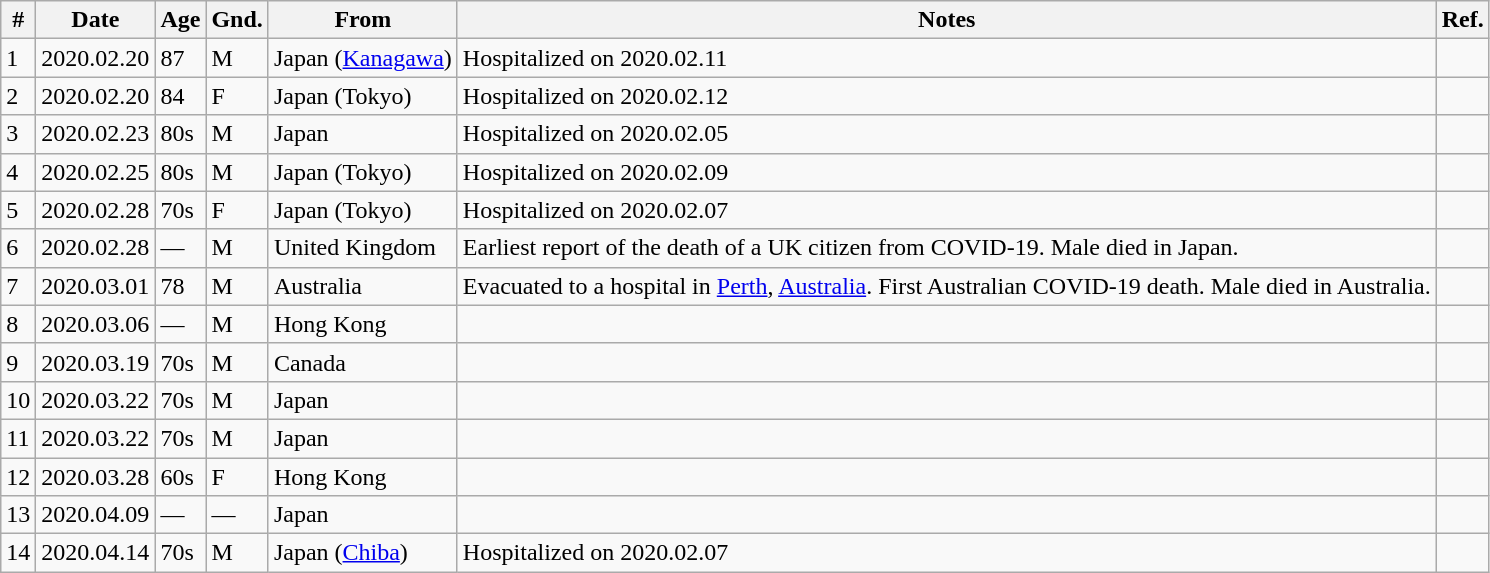<table class="wikitable sortable">
<tr>
<th scope="col">#</th>
<th scope="col" data-sort-type="text">Date </th>
<th scope="col">Age</th>
<th scope="col">Gnd.</th>
<th scope="col">From</th>
<th scope="col">Notes</th>
<th scope="col">Ref. <br></th>
</tr>
<tr>
<td> 1</td>
<td> 2020.02.20</td>
<td> 87</td>
<td> M</td>
<td> Japan (<a href='#'>Kanagawa</a>)</td>
<td> Hospitalized on 2020.02.11</td>
<td></td>
</tr>
<tr>
<td> 2</td>
<td> 2020.02.20</td>
<td> 84</td>
<td> F</td>
<td> Japan (Tokyo)</td>
<td> Hospitalized on 2020.02.12</td>
<td></td>
</tr>
<tr>
<td> 3</td>
<td> 2020.02.23</td>
<td> 80s</td>
<td> M</td>
<td> Japan</td>
<td> Hospitalized on 2020.02.05</td>
<td></td>
</tr>
<tr>
<td> 4</td>
<td> 2020.02.25</td>
<td> 80s</td>
<td> M</td>
<td> Japan (Tokyo)</td>
<td> Hospitalized on 2020.02.09</td>
<td></td>
</tr>
<tr>
<td> 5</td>
<td> 2020.02.28</td>
<td> 70s</td>
<td> F</td>
<td> Japan (Tokyo)</td>
<td> Hospitalized on 2020.02.07</td>
<td></td>
</tr>
<tr>
<td> 6</td>
<td> 2020.02.28</td>
<td> —</td>
<td> M</td>
<td> United Kingdom</td>
<td> Earliest report of the death of a UK citizen from COVID-19. Male died in Japan.</td>
<td></td>
</tr>
<tr>
<td> 7</td>
<td> 2020.03.01</td>
<td> 78</td>
<td> M</td>
<td> Australia</td>
<td> Evacuated to a hospital in <a href='#'>Perth</a>, <a href='#'>Australia</a>. First Australian COVID-19 death. Male died in Australia.</td>
<td></td>
</tr>
<tr>
<td> 8</td>
<td> 2020.03.06</td>
<td> —</td>
<td> M</td>
<td> Hong Kong</td>
<td></td>
<td></td>
</tr>
<tr>
<td> 9</td>
<td> 2020.03.19</td>
<td> 70s</td>
<td> M</td>
<td> Canada</td>
<td></td>
<td></td>
</tr>
<tr>
<td> 10</td>
<td> 2020.03.22</td>
<td> 70s</td>
<td> M</td>
<td> Japan</td>
<td></td>
<td></td>
</tr>
<tr>
<td> 11</td>
<td> 2020.03.22</td>
<td> 70s</td>
<td> M</td>
<td> Japan</td>
<td></td>
<td></td>
</tr>
<tr>
<td> 12</td>
<td> 2020.03.28</td>
<td> 60s</td>
<td> F</td>
<td> Hong Kong</td>
<td></td>
<td></td>
</tr>
<tr>
<td> 13</td>
<td> 2020.04.09</td>
<td> —</td>
<td> —</td>
<td> Japan</td>
<td></td>
<td></td>
</tr>
<tr>
<td> 14</td>
<td> 2020.04.14</td>
<td> 70s</td>
<td> M</td>
<td> Japan (<a href='#'>Chiba</a>)</td>
<td> Hospitalized on 2020.02.07</td>
<td><br></td>
</tr>
</table>
